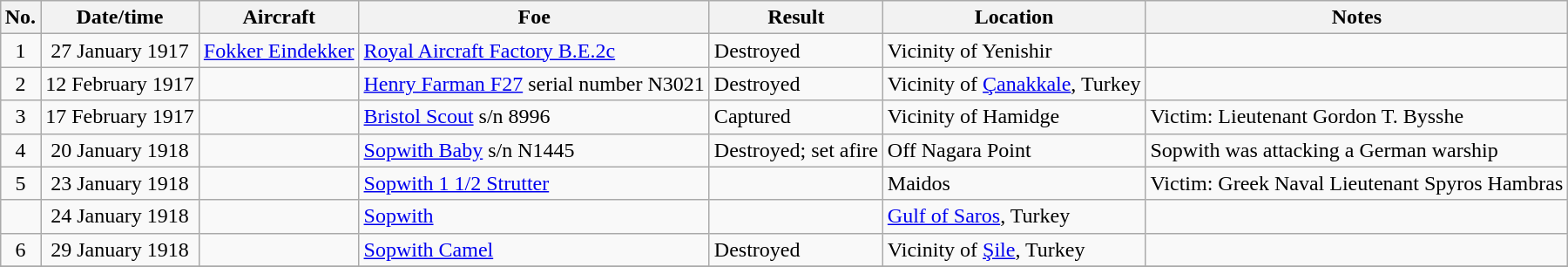<table class="wikitable" border="1" style="margin: 1em auto 1em auto">
<tr>
<th>No.</th>
<th>Date/time</th>
<th>Aircraft</th>
<th>Foe</th>
<th>Result</th>
<th>Location</th>
<th>Notes</th>
</tr>
<tr>
<td align="center">1</td>
<td align="center">27 January 1917</td>
<td><a href='#'>Fokker Eindekker</a></td>
<td><a href='#'>Royal Aircraft Factory B.E.2c</a></td>
<td>Destroyed</td>
<td>Vicinity of Yenishir</td>
<td></td>
</tr>
<tr>
<td align="center">2</td>
<td align="center">12 February 1917</td>
<td></td>
<td><a href='#'>Henry Farman F27</a> serial number N3021</td>
<td>Destroyed</td>
<td>Vicinity of <a href='#'>Çanakkale</a>, Turkey</td>
<td></td>
</tr>
<tr>
<td align="center">3</td>
<td align="center">17 February 1917</td>
<td></td>
<td><a href='#'>Bristol Scout</a> s/n 8996</td>
<td>Captured</td>
<td>Vicinity of Hamidge</td>
<td>Victim: Lieutenant Gordon T. Bysshe</td>
</tr>
<tr>
<td align="center">4</td>
<td align="center">20 January 1918</td>
<td></td>
<td><a href='#'>Sopwith Baby</a> s/n N1445</td>
<td>Destroyed; set afire</td>
<td>Off Nagara Point</td>
<td>Sopwith was attacking a German warship</td>
</tr>
<tr>
<td align="center">5</td>
<td align="center">23 January 1918</td>
<td></td>
<td><a href='#'>Sopwith 1 1/2 Strutter</a></td>
<td></td>
<td>Maidos</td>
<td>Victim: Greek Naval Lieutenant Spyros Hambras</td>
</tr>
<tr>
<td align="center"></td>
<td align="center">24 January 1918</td>
<td></td>
<td><a href='#'>Sopwith</a></td>
<td></td>
<td><a href='#'>Gulf of Saros</a>, Turkey</td>
<td></td>
</tr>
<tr>
<td align="center">6</td>
<td align="center">29 January 1918</td>
<td></td>
<td><a href='#'>Sopwith Camel</a></td>
<td>Destroyed</td>
<td>Vicinity of <a href='#'>Şile</a>, Turkey</td>
<td></td>
</tr>
<tr>
</tr>
</table>
